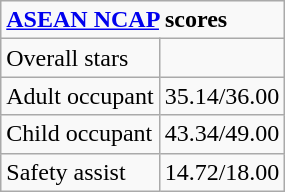<table class="wikitable">
<tr>
<td colspan="2"><strong><a href='#'>ASEAN NCAP</a> scores</strong></td>
</tr>
<tr>
<td>Overall stars</td>
<td></td>
</tr>
<tr>
<td>Adult occupant</td>
<td>35.14/36.00</td>
</tr>
<tr>
<td>Child occupant</td>
<td>43.34/49.00</td>
</tr>
<tr>
<td>Safety assist</td>
<td>14.72/18.00</td>
</tr>
</table>
